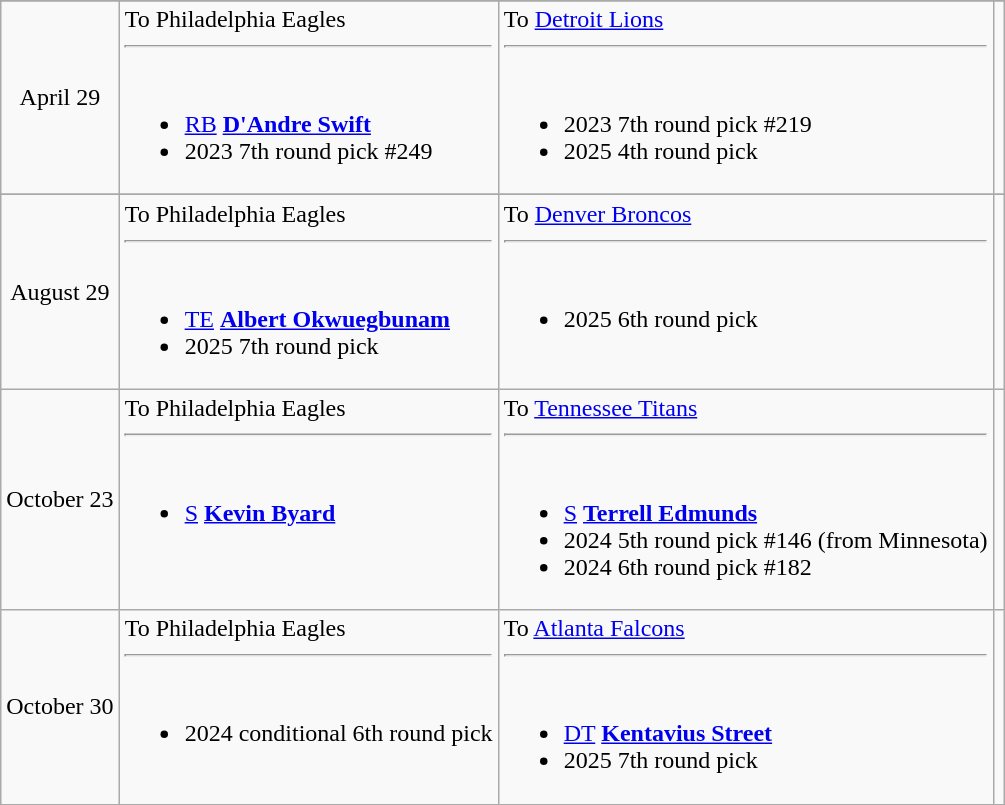<table class="wikitable" style="text-align:center">
<tr>
</tr>
<tr>
<td>April 29</td>
<td align=left valign=top>To Philadelphia Eagles<hr><br><ul><li><a href='#'>RB</a> <strong><a href='#'>D'Andre Swift</a></strong></li><li>2023 7th round pick #249</li></ul></td>
<td align=left valign=top>To <a href='#'>Detroit Lions</a><hr><br><ul><li>2023 7th round pick #219</li><li>2025 4th round pick</li></ul></td>
<td></td>
</tr>
<tr>
</tr>
<tr>
<td>August 29</td>
<td align=left valign=top>To Philadelphia Eagles<hr><br><ul><li><a href='#'>TE</a> <strong><a href='#'>Albert Okwuegbunam</a></strong></li><li>2025 7th round pick</li></ul></td>
<td align=left valign=top>To <a href='#'>Denver Broncos</a><hr><br><ul><li>2025 6th round pick</li></ul></td>
<td></td>
</tr>
<tr>
<td>October 23</td>
<td align=left valign=top>To Philadelphia Eagles<hr><br><ul><li><a href='#'>S</a> <strong><a href='#'>Kevin Byard</a></strong></li></ul></td>
<td align=left valign=top>To <a href='#'>Tennessee Titans</a><hr><br><ul><li><a href='#'>S</a> <strong><a href='#'>Terrell Edmunds</a></strong></li><li>2024 5th round pick #146 (from Minnesota)</li><li>2024 6th round pick #182</li></ul></td>
<td></td>
</tr>
<tr>
<td>October 30</td>
<td align=left valign=top>To Philadelphia Eagles<hr><br><ul><li>2024 conditional 6th round pick</li></ul></td>
<td align=left valign=top>To <a href='#'>Atlanta Falcons</a><hr><br><ul><li><a href='#'>DT</a> <strong><a href='#'>Kentavius Street</a></strong></li><li>2025 7th round pick</li></ul></td>
<td></td>
</tr>
</table>
